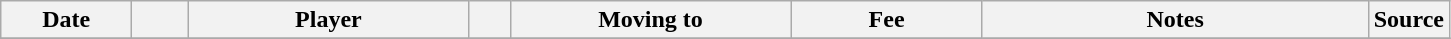<table class="wikitable sortable">
<tr>
<th style="width:80px;">Date</th>
<th style="width:30px;"></th>
<th style="width:180px;">Player</th>
<th style="width:20px;"></th>
<th style="width:180px;">Moving to</th>
<th style="width:120px;" class="unsortable">Fee</th>
<th style="width:250px;" class="unsortable">Notes</th>
<th style="width:20px;">Source</th>
</tr>
<tr>
</tr>
</table>
